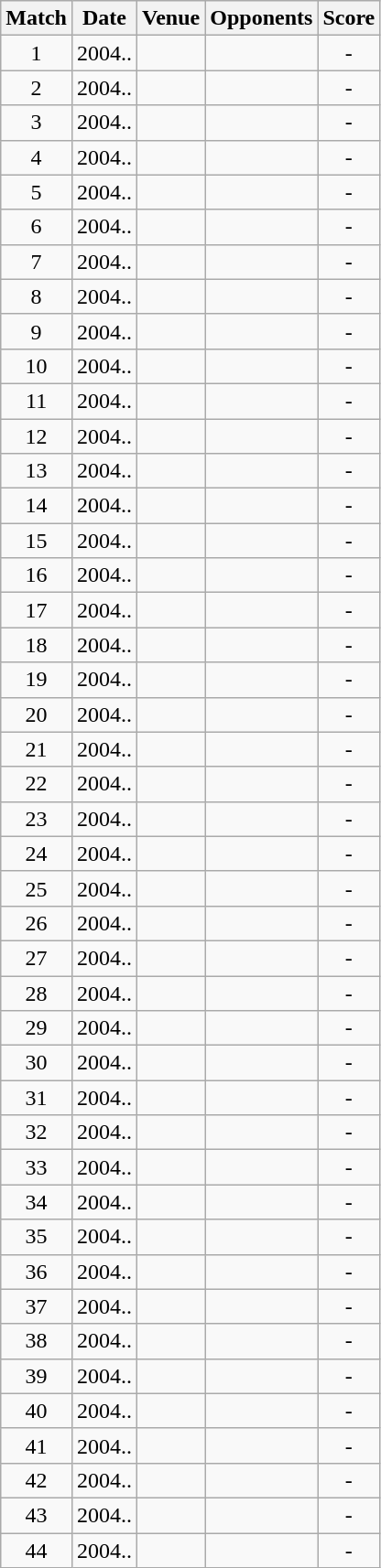<table class="wikitable" style="text-align:center;">
<tr>
<th>Match</th>
<th>Date</th>
<th>Venue</th>
<th>Opponents</th>
<th>Score</th>
</tr>
<tr>
<td>1</td>
<td>2004..</td>
<td><a href='#'></a></td>
<td><a href='#'></a></td>
<td>-</td>
</tr>
<tr>
<td>2</td>
<td>2004..</td>
<td><a href='#'></a></td>
<td><a href='#'></a></td>
<td>-</td>
</tr>
<tr>
<td>3</td>
<td>2004..</td>
<td><a href='#'></a></td>
<td><a href='#'></a></td>
<td>-</td>
</tr>
<tr>
<td>4</td>
<td>2004..</td>
<td><a href='#'></a></td>
<td><a href='#'></a></td>
<td>-</td>
</tr>
<tr>
<td>5</td>
<td>2004..</td>
<td><a href='#'></a></td>
<td><a href='#'></a></td>
<td>-</td>
</tr>
<tr>
<td>6</td>
<td>2004..</td>
<td><a href='#'></a></td>
<td><a href='#'></a></td>
<td>-</td>
</tr>
<tr>
<td>7</td>
<td>2004..</td>
<td><a href='#'></a></td>
<td><a href='#'></a></td>
<td>-</td>
</tr>
<tr>
<td>8</td>
<td>2004..</td>
<td><a href='#'></a></td>
<td><a href='#'></a></td>
<td>-</td>
</tr>
<tr>
<td>9</td>
<td>2004..</td>
<td><a href='#'></a></td>
<td><a href='#'></a></td>
<td>-</td>
</tr>
<tr>
<td>10</td>
<td>2004..</td>
<td><a href='#'></a></td>
<td><a href='#'></a></td>
<td>-</td>
</tr>
<tr>
<td>11</td>
<td>2004..</td>
<td><a href='#'></a></td>
<td><a href='#'></a></td>
<td>-</td>
</tr>
<tr>
<td>12</td>
<td>2004..</td>
<td><a href='#'></a></td>
<td><a href='#'></a></td>
<td>-</td>
</tr>
<tr>
<td>13</td>
<td>2004..</td>
<td><a href='#'></a></td>
<td><a href='#'></a></td>
<td>-</td>
</tr>
<tr>
<td>14</td>
<td>2004..</td>
<td><a href='#'></a></td>
<td><a href='#'></a></td>
<td>-</td>
</tr>
<tr>
<td>15</td>
<td>2004..</td>
<td><a href='#'></a></td>
<td><a href='#'></a></td>
<td>-</td>
</tr>
<tr>
<td>16</td>
<td>2004..</td>
<td><a href='#'></a></td>
<td><a href='#'></a></td>
<td>-</td>
</tr>
<tr>
<td>17</td>
<td>2004..</td>
<td><a href='#'></a></td>
<td><a href='#'></a></td>
<td>-</td>
</tr>
<tr>
<td>18</td>
<td>2004..</td>
<td><a href='#'></a></td>
<td><a href='#'></a></td>
<td>-</td>
</tr>
<tr>
<td>19</td>
<td>2004..</td>
<td><a href='#'></a></td>
<td><a href='#'></a></td>
<td>-</td>
</tr>
<tr>
<td>20</td>
<td>2004..</td>
<td><a href='#'></a></td>
<td><a href='#'></a></td>
<td>-</td>
</tr>
<tr>
<td>21</td>
<td>2004..</td>
<td><a href='#'></a></td>
<td><a href='#'></a></td>
<td>-</td>
</tr>
<tr>
<td>22</td>
<td>2004..</td>
<td><a href='#'></a></td>
<td><a href='#'></a></td>
<td>-</td>
</tr>
<tr>
<td>23</td>
<td>2004..</td>
<td><a href='#'></a></td>
<td><a href='#'></a></td>
<td>-</td>
</tr>
<tr>
<td>24</td>
<td>2004..</td>
<td><a href='#'></a></td>
<td><a href='#'></a></td>
<td>-</td>
</tr>
<tr>
<td>25</td>
<td>2004..</td>
<td><a href='#'></a></td>
<td><a href='#'></a></td>
<td>-</td>
</tr>
<tr>
<td>26</td>
<td>2004..</td>
<td><a href='#'></a></td>
<td><a href='#'></a></td>
<td>-</td>
</tr>
<tr>
<td>27</td>
<td>2004..</td>
<td><a href='#'></a></td>
<td><a href='#'></a></td>
<td>-</td>
</tr>
<tr>
<td>28</td>
<td>2004..</td>
<td><a href='#'></a></td>
<td><a href='#'></a></td>
<td>-</td>
</tr>
<tr>
<td>29</td>
<td>2004..</td>
<td><a href='#'></a></td>
<td><a href='#'></a></td>
<td>-</td>
</tr>
<tr>
<td>30</td>
<td>2004..</td>
<td><a href='#'></a></td>
<td><a href='#'></a></td>
<td>-</td>
</tr>
<tr>
<td>31</td>
<td>2004..</td>
<td><a href='#'></a></td>
<td><a href='#'></a></td>
<td>-</td>
</tr>
<tr>
<td>32</td>
<td>2004..</td>
<td><a href='#'></a></td>
<td><a href='#'></a></td>
<td>-</td>
</tr>
<tr>
<td>33</td>
<td>2004..</td>
<td><a href='#'></a></td>
<td><a href='#'></a></td>
<td>-</td>
</tr>
<tr>
<td>34</td>
<td>2004..</td>
<td><a href='#'></a></td>
<td><a href='#'></a></td>
<td>-</td>
</tr>
<tr>
<td>35</td>
<td>2004..</td>
<td><a href='#'></a></td>
<td><a href='#'></a></td>
<td>-</td>
</tr>
<tr>
<td>36</td>
<td>2004..</td>
<td><a href='#'></a></td>
<td><a href='#'></a></td>
<td>-</td>
</tr>
<tr>
<td>37</td>
<td>2004..</td>
<td><a href='#'></a></td>
<td><a href='#'></a></td>
<td>-</td>
</tr>
<tr>
<td>38</td>
<td>2004..</td>
<td><a href='#'></a></td>
<td><a href='#'></a></td>
<td>-</td>
</tr>
<tr>
<td>39</td>
<td>2004..</td>
<td><a href='#'></a></td>
<td><a href='#'></a></td>
<td>-</td>
</tr>
<tr>
<td>40</td>
<td>2004..</td>
<td><a href='#'></a></td>
<td><a href='#'></a></td>
<td>-</td>
</tr>
<tr>
<td>41</td>
<td>2004..</td>
<td><a href='#'></a></td>
<td><a href='#'></a></td>
<td>-</td>
</tr>
<tr>
<td>42</td>
<td>2004..</td>
<td><a href='#'></a></td>
<td><a href='#'></a></td>
<td>-</td>
</tr>
<tr>
<td>43</td>
<td>2004..</td>
<td><a href='#'></a></td>
<td><a href='#'></a></td>
<td>-</td>
</tr>
<tr>
<td>44</td>
<td>2004..</td>
<td><a href='#'></a></td>
<td><a href='#'></a></td>
<td>-</td>
</tr>
</table>
